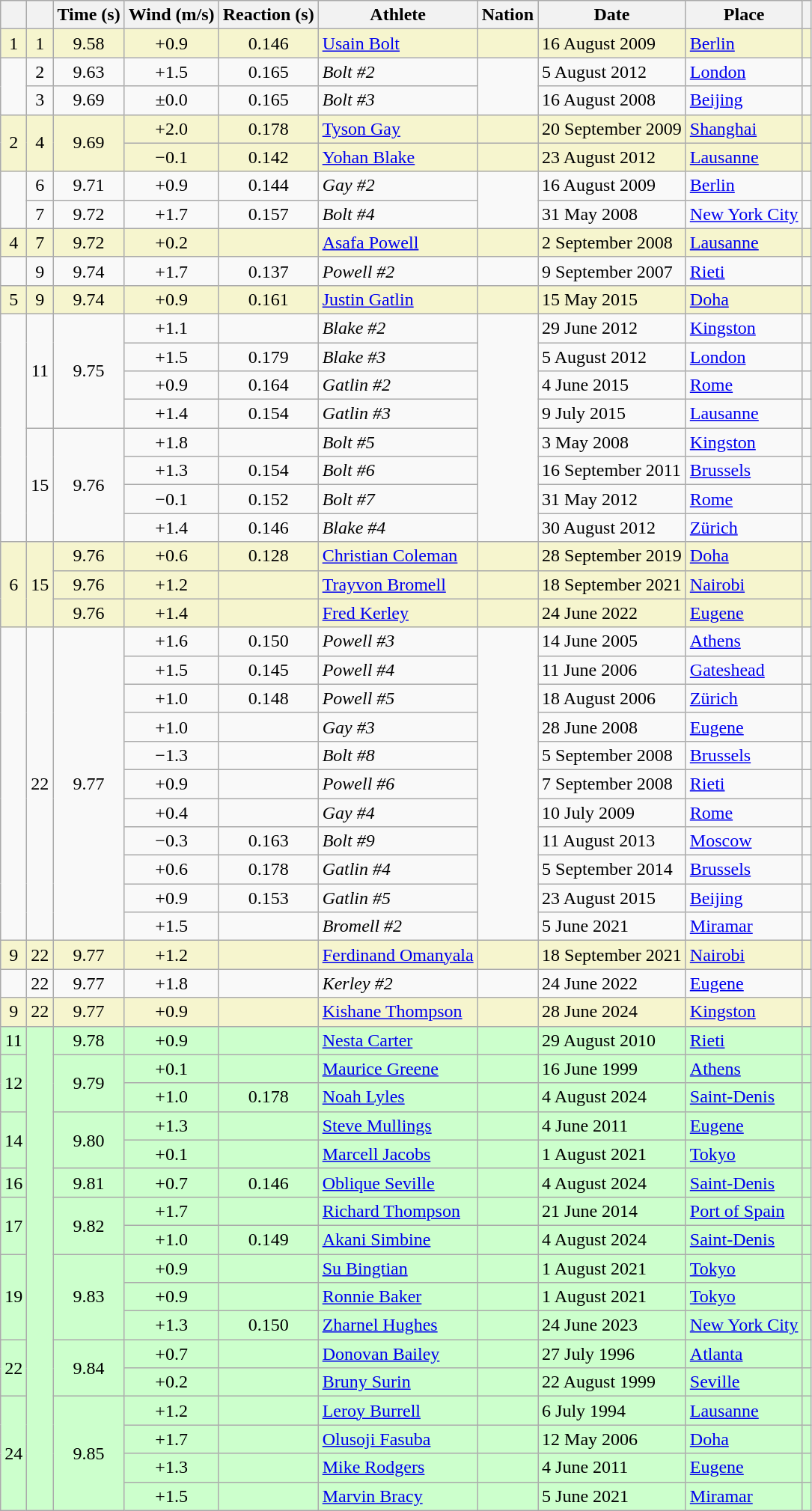<table class="wikitable sortable">
<tr>
<th></th>
<th></th>
<th>Time (s)</th>
<th>Wind (m/s)</th>
<th>Reaction (s)</th>
<th>Athlete</th>
<th>Nation</th>
<th>Date</th>
<th>Place</th>
<th class="unsortable"></th>
</tr>
<tr bgcolor="#f6F5CE">
<td align=center>1</td>
<td align=center>1</td>
<td align=center>9.58</td>
<td align=center>+0.9</td>
<td align=center>0.146</td>
<td><a href='#'>Usain Bolt</a></td>
<td></td>
<td>16 August 2009</td>
<td><a href='#'>Berlin</a></td>
<td></td>
</tr>
<tr>
<td rowspan=2></td>
<td align=center>2</td>
<td align=center>9.63</td>
<td align=center>+1.5</td>
<td align=center>0.165</td>
<td><em>Bolt #2</em></td>
<td rowspan=2></td>
<td>5 August 2012</td>
<td><a href='#'>London</a></td>
<td></td>
</tr>
<tr>
<td align=center>3</td>
<td align=center>9.69</td>
<td align=center>±0.0</td>
<td align=center>0.165</td>
<td><em>Bolt #3</em></td>
<td>16 August 2008</td>
<td><a href='#'>Beijing</a></td>
<td></td>
</tr>
<tr bgcolor="#f6F5CE">
<td rowspan=2 align=center>2</td>
<td rowspan=2 align=center>4</td>
<td rowspan="2" align="center">9.69</td>
<td align=center>+2.0</td>
<td align=center>0.178</td>
<td><a href='#'>Tyson Gay</a></td>
<td></td>
<td>20 September 2009</td>
<td><a href='#'>Shanghai</a></td>
<td></td>
</tr>
<tr bgcolor="#f6F5CE">
<td align=center>−0.1</td>
<td align=center>0.142</td>
<td><a href='#'>Yohan Blake</a></td>
<td></td>
<td>23 August 2012</td>
<td><a href='#'>Lausanne</a></td>
<td></td>
</tr>
<tr>
<td rowspan=2></td>
<td align=center>6</td>
<td align=center>9.71</td>
<td align=center>+0.9</td>
<td align=center>0.144</td>
<td><em>Gay #2</em></td>
<td rowspan=2></td>
<td>16 August 2009</td>
<td><a href='#'>Berlin</a></td>
<td></td>
</tr>
<tr>
<td align=center>7</td>
<td align=center>9.72</td>
<td align=center>+1.7</td>
<td align=center>0.157</td>
<td><em>Bolt #4</em></td>
<td>31 May 2008</td>
<td><a href='#'>New York City</a></td>
<td></td>
</tr>
<tr bgcolor="#f6F5CE">
<td align=center>4</td>
<td align=center>7</td>
<td align=center>9.72</td>
<td align=center>+0.2</td>
<td align=center></td>
<td><a href='#'>Asafa Powell</a></td>
<td></td>
<td>2 September 2008</td>
<td><a href='#'>Lausanne</a></td>
<td></td>
</tr>
<tr>
<td></td>
<td align=center>9</td>
<td align=center>9.74</td>
<td align=center>+1.7</td>
<td align=center>0.137</td>
<td><em>Powell #2</em></td>
<td></td>
<td>9 September 2007</td>
<td><a href='#'>Rieti</a></td>
<td></td>
</tr>
<tr bgcolor="#f6F5CE">
<td align=center>5</td>
<td align=center>9</td>
<td align=center>9.74</td>
<td align=center>+0.9</td>
<td align=center>0.161</td>
<td><a href='#'>Justin Gatlin</a></td>
<td></td>
<td>15 May 2015</td>
<td><a href='#'>Doha</a></td>
<td></td>
</tr>
<tr>
<td rowspan=8></td>
<td rowspan=4 align=center>11</td>
<td rowspan=4 align=center>9.75</td>
<td align=center>+1.1</td>
<td align=center></td>
<td><em>Blake #2</em></td>
<td rowspan=8></td>
<td>29 June 2012</td>
<td><a href='#'>Kingston</a></td>
<td></td>
</tr>
<tr>
<td align=center>+1.5</td>
<td align=center>0.179</td>
<td><em>Blake #3</em></td>
<td>5 August 2012</td>
<td><a href='#'>London</a></td>
<td></td>
</tr>
<tr>
<td align=center>+0.9</td>
<td align=center>0.164</td>
<td><em>Gatlin #2</em></td>
<td>4 June 2015</td>
<td><a href='#'>Rome</a></td>
<td></td>
</tr>
<tr>
<td align=center>+1.4</td>
<td align=center>0.154</td>
<td><em>Gatlin #3</em></td>
<td>9 July 2015</td>
<td><a href='#'>Lausanne</a></td>
<td></td>
</tr>
<tr>
<td rowspan=4 align=center>15</td>
<td rowspan=4 align=center>9.76</td>
<td align=center>+1.8</td>
<td align=center></td>
<td><em>Bolt #5</em></td>
<td>3 May 2008</td>
<td><a href='#'>Kingston</a></td>
<td></td>
</tr>
<tr>
<td align=center>+1.3</td>
<td align=center>0.154</td>
<td><em>Bolt #6</em></td>
<td>16 September 2011</td>
<td><a href='#'>Brussels</a></td>
<td></td>
</tr>
<tr>
<td align=center>−0.1</td>
<td align=center>0.152</td>
<td><em>Bolt #7</em></td>
<td>31 May 2012</td>
<td><a href='#'>Rome</a></td>
<td></td>
</tr>
<tr>
<td align=center>+1.4</td>
<td align=center>0.146</td>
<td><em>Blake #4</em></td>
<td>30 August 2012</td>
<td><a href='#'>Zürich</a></td>
<td></td>
</tr>
<tr bgcolor="#f6F5CE">
<td rowspan="3" align="center">6</td>
<td rowspan="3" align="center">15</td>
<td align=center>9.76</td>
<td align=center>+0.6</td>
<td align=center>0.128</td>
<td><a href='#'>Christian Coleman</a></td>
<td></td>
<td>28 September 2019</td>
<td><a href='#'>Doha</a></td>
<td></td>
</tr>
<tr bgcolor="#f6F5CE">
<td align=center>9.76</td>
<td align=center>+1.2</td>
<td align=center></td>
<td><a href='#'>Trayvon Bromell</a></td>
<td></td>
<td>18 September 2021</td>
<td><a href='#'>Nairobi</a></td>
<td></td>
</tr>
<tr bgcolor="#f6F5CE">
<td align=center>9.76</td>
<td align=center>+1.4</td>
<td align=center></td>
<td><a href='#'>Fred Kerley</a></td>
<td></td>
<td>24 June 2022</td>
<td><a href='#'>Eugene</a></td>
<td></td>
</tr>
<tr>
<td rowspan="11" align="center"></td>
<td rowspan="11" align="center">22</td>
<td rowspan="11" align="center">9.77</td>
<td align="center">+1.6</td>
<td align=center>0.150</td>
<td><em>Powell #3</em></td>
<td rowspan="11"></td>
<td>14 June 2005</td>
<td><a href='#'>Athens</a></td>
<td></td>
</tr>
<tr>
<td align=center>+1.5</td>
<td align=center>0.145</td>
<td><em>Powell #4</em></td>
<td>11 June 2006</td>
<td><a href='#'>Gateshead</a></td>
<td></td>
</tr>
<tr>
<td align=center>+1.0</td>
<td align=center>0.148</td>
<td><em>Powell #5</em></td>
<td>18 August 2006</td>
<td><a href='#'>Zürich</a></td>
<td></td>
</tr>
<tr>
<td align=center>+1.0</td>
<td align=center></td>
<td><em>Gay #3</em></td>
<td>28 June 2008</td>
<td><a href='#'>Eugene</a></td>
<td></td>
</tr>
<tr>
<td align=center>−1.3</td>
<td align=center></td>
<td><em>Bolt #8</em></td>
<td>5 September 2008</td>
<td><a href='#'>Brussels</a></td>
<td></td>
</tr>
<tr>
<td align=center>+0.9</td>
<td align=center></td>
<td><em>Powell #6</em></td>
<td>7 September 2008</td>
<td><a href='#'>Rieti</a></td>
<td></td>
</tr>
<tr>
<td align=center>+0.4</td>
<td align=center></td>
<td><em>Gay #4</em></td>
<td>10 July 2009</td>
<td><a href='#'>Rome</a></td>
<td></td>
</tr>
<tr>
<td align=center>−0.3</td>
<td align=center>0.163</td>
<td><em>Bolt #9</em></td>
<td>11 August 2013</td>
<td><a href='#'>Moscow</a></td>
<td></td>
</tr>
<tr>
<td align=center>+0.6</td>
<td align=center>0.178</td>
<td><em>Gatlin #4</em></td>
<td>5 September 2014</td>
<td><a href='#'>Brussels</a></td>
<td></td>
</tr>
<tr>
<td align=center>+0.9</td>
<td align=center>0.153</td>
<td><em>Gatlin #5</em></td>
<td>23 August 2015</td>
<td><a href='#'>Beijing</a></td>
<td></td>
</tr>
<tr>
<td align=center>+1.5</td>
<td align=center></td>
<td><em>Bromell #2</em></td>
<td>5 June 2021</td>
<td><a href='#'>Miramar</a></td>
<td></td>
</tr>
<tr bgcolor="#f6F5CE">
<td align=center>9</td>
<td align="center">22</td>
<td align="center">9.77</td>
<td align=center>+1.2</td>
<td align=center></td>
<td><a href='#'>Ferdinand Omanyala</a></td>
<td></td>
<td>18 September 2021</td>
<td><a href='#'>Nairobi</a></td>
<td></td>
</tr>
<tr>
<td></td>
<td align=center>22</td>
<td align=center>9.77</td>
<td align=center>+1.8</td>
<td align=center></td>
<td><em>Kerley #2</em></td>
<td></td>
<td>24 June 2022</td>
<td><a href='#'>Eugene</a></td>
<td></td>
</tr>
<tr bgcolor="#f6F5CE">
<td align=center>9</td>
<td align="center">22</td>
<td align="center">9.77</td>
<td align=center>+0.9</td>
<td align=center></td>
<td><a href='#'>Kishane Thompson</a></td>
<td></td>
<td>28 June 2024</td>
<td><a href='#'>Kingston</a></td>
<td></td>
</tr>
<tr bgcolor=#CCFFCC>
<td align=center>11</td>
<td rowspan="17" align="center"></td>
<td align=center>9.78</td>
<td align=center>+0.9</td>
<td align=center></td>
<td><a href='#'>Nesta Carter</a></td>
<td></td>
<td>29 August 2010</td>
<td><a href='#'>Rieti</a></td>
<td></td>
</tr>
<tr bgcolor=#CCFFCC>
<td rowspan=2 align=center>12</td>
<td rowspan="2" align="center">9.79</td>
<td align=center>+0.1</td>
<td align=center></td>
<td><a href='#'>Maurice Greene</a></td>
<td></td>
<td>16 June 1999</td>
<td><a href='#'>Athens</a></td>
<td></td>
</tr>
<tr bgcolor=#CCFFCC>
<td align=center>+1.0</td>
<td align="center">0.178</td>
<td><a href='#'>Noah Lyles</a></td>
<td></td>
<td>4 August 2024</td>
<td><a href='#'>Saint-Denis</a></td>
<td></td>
</tr>
<tr bgcolor=#CCFFCC>
<td rowspan=2 align=center>14</td>
<td rowspan="2" align="center">9.80</td>
<td align=center>+1.3</td>
<td align=center></td>
<td><a href='#'>Steve Mullings</a></td>
<td></td>
<td>4 June 2011</td>
<td><a href='#'>Eugene</a></td>
<td></td>
</tr>
<tr bgcolor=#CCFFCc>
<td align=center>+0.1</td>
<td align=center></td>
<td><a href='#'>Marcell Jacobs</a></td>
<td></td>
<td>1 August 2021</td>
<td><a href='#'>Tokyo</a></td>
<td></td>
</tr>
<tr bgcolor=#CCFFCC>
<td align="center">16</td>
<td align="center">9.81</td>
<td align="center">+0.7</td>
<td align="center">0.146</td>
<td><a href='#'>Oblique Seville</a></td>
<td></td>
<td>4 August 2024</td>
<td><a href='#'>Saint-Denis</a></td>
<td></td>
</tr>
<tr bgcolor=#CCFFCC>
<td rowspan="2" align="center">17</td>
<td rowspan="2" align="center">9.82</td>
<td align=center>+1.7</td>
<td align=center></td>
<td><a href='#'>Richard Thompson</a></td>
<td></td>
<td>21 June 2014</td>
<td><a href='#'>Port of Spain</a></td>
<td></td>
</tr>
<tr bgcolor=#CCFFCC>
<td align=center>+1.0</td>
<td align="center">0.149</td>
<td><a href='#'>Akani Simbine</a></td>
<td></td>
<td>4 August 2024</td>
<td><a href='#'>Saint-Denis</a></td>
<td></td>
</tr>
<tr bgcolor=#CCFFCC>
<td rowspan="3" align="center">19</td>
<td rowspan="3" align="center">9.83</td>
<td align=center>+0.9</td>
<td align=center></td>
<td><a href='#'>Su Bingtian</a></td>
<td></td>
<td>1 August 2021</td>
<td><a href='#'>Tokyo</a></td>
<td></td>
</tr>
<tr bgcolor=#CCFFCC>
<td align=center>+0.9</td>
<td align=center></td>
<td><a href='#'>Ronnie Baker</a></td>
<td></td>
<td>1 August 2021</td>
<td><a href='#'>Tokyo</a></td>
<td></td>
</tr>
<tr bgcolor=#CCFFCC>
<td align=center>+1.3</td>
<td align=center>0.150</td>
<td><a href='#'>Zharnel Hughes</a></td>
<td></td>
<td>24 June 2023</td>
<td><a href='#'>New York City</a></td>
<td></td>
</tr>
<tr bgcolor="#CCFFCC">
<td rowspan="2" align="center">22</td>
<td rowspan="2" align="center">9.84</td>
<td align="center">+0.7</td>
<td align="center"></td>
<td><a href='#'>Donovan Bailey</a></td>
<td></td>
<td>27 July 1996</td>
<td><a href='#'>Atlanta</a></td>
<td></td>
</tr>
<tr bgcolor=#CCFFCC>
<td align=center>+0.2</td>
<td align=center></td>
<td><a href='#'>Bruny Surin</a></td>
<td></td>
<td>22 August 1999</td>
<td><a href='#'>Seville</a></td>
<td></td>
</tr>
<tr bgcolor=#CCFFCC>
<td rowspan="4" align="center">24</td>
<td rowspan="4" align="center">9.85</td>
<td align=center>+1.2</td>
<td align=center></td>
<td><a href='#'>Leroy Burrell</a></td>
<td></td>
<td>6 July 1994</td>
<td><a href='#'>Lausanne</a></td>
<td></td>
</tr>
<tr bgcolor=#CCFFCC>
<td align=center>+1.7</td>
<td align=center></td>
<td><a href='#'>Olusoji Fasuba</a></td>
<td></td>
<td>12 May 2006</td>
<td><a href='#'>Doha</a></td>
<td></td>
</tr>
<tr bgcolor=#CCFFCC>
<td align=center>+1.3</td>
<td align=center></td>
<td><a href='#'>Mike Rodgers</a></td>
<td></td>
<td>4 June 2011</td>
<td><a href='#'>Eugene</a></td>
<td></td>
</tr>
<tr bgcolor=#CCFFCC>
<td align=center>+1.5</td>
<td align=center></td>
<td><a href='#'>Marvin Bracy</a></td>
<td></td>
<td>5 June 2021</td>
<td><a href='#'>Miramar</a></td>
<td></td>
</tr>
</table>
